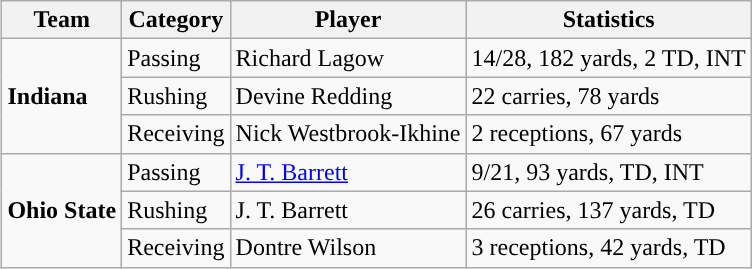<table class="wikitable" style="float: right;">
<tr>
<th>Team</th>
<th>Category</th>
<th>Player</th>
<th>Statistics</th>
</tr>
<tr>
<td rowspan=3><strong>Indiana</strong></td>
<td>Passing</td>
<td>Richard Lagow</td>
<td>14/28, 182 yards, 2 TD, INT</td>
</tr>
<tr>
<td>Rushing</td>
<td>Devine Redding</td>
<td>22 carries, 78 yards</td>
</tr>
<tr>
<td>Receiving</td>
<td>Nick Westbrook-Ikhine</td>
<td>2 receptions, 67 yards</td>
</tr>
<tr>
<td rowspan=3><strong>Ohio State</strong></td>
<td>Passing</td>
<td><a href='#'>J. T. Barrett</a></td>
<td>9/21, 93 yards, TD, INT</td>
</tr>
<tr>
<td>Rushing</td>
<td>J. T. Barrett</td>
<td>26 carries, 137 yards, TD</td>
</tr>
<tr>
<td>Receiving</td>
<td>Dontre Wilson</td>
<td>3 receptions, 42 yards, TD</td>
</tr>
</table>
